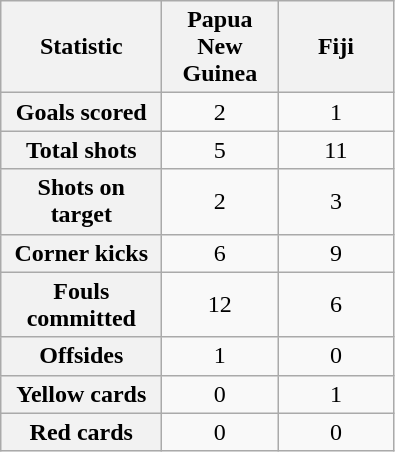<table class="wikitable plainrowheaders" style="text-align:center">
<tr>
<th scope="col" style="width:100px">Statistic</th>
<th scope="col" style="width:70px">Papua New Guinea</th>
<th scope="col" style="width:70px">Fiji</th>
</tr>
<tr>
<th scope="row">Goals scored</th>
<td>2</td>
<td>1</td>
</tr>
<tr>
<th scope="row">Total shots</th>
<td>5</td>
<td>11</td>
</tr>
<tr>
<th scope="row">Shots on target</th>
<td>2</td>
<td>3</td>
</tr>
<tr>
<th scope="row">Corner kicks</th>
<td>6</td>
<td>9</td>
</tr>
<tr>
<th scope="row">Fouls committed</th>
<td>12</td>
<td>6</td>
</tr>
<tr>
<th scope="row">Offsides</th>
<td>1</td>
<td>0</td>
</tr>
<tr>
<th scope="row">Yellow cards</th>
<td>0</td>
<td>1</td>
</tr>
<tr>
<th scope="row">Red cards</th>
<td>0</td>
<td>0</td>
</tr>
</table>
